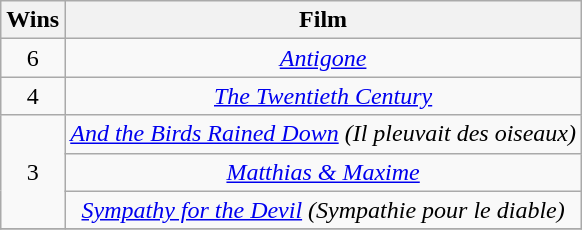<table class="wikitable" style="text-align:center;">
<tr>
<th scope="col" width="17">Wins</th>
<th scope="col" align="center">Film</th>
</tr>
<tr>
<td rowspan="1" style="text-align:center;">6</td>
<td><em><a href='#'>Antigone</a></em></td>
</tr>
<tr>
<td rowspan="1" style="text-align:center;">4</td>
<td><em><a href='#'>The Twentieth Century</a></em></td>
</tr>
<tr>
<td rowspan="3" style="text-align:center;">3</td>
<td><em><a href='#'>And the Birds Rained Down</a> (Il pleuvait des oiseaux)</em></td>
</tr>
<tr>
<td><em><a href='#'>Matthias & Maxime</a></em></td>
</tr>
<tr>
<td><em><a href='#'>Sympathy for the Devil</a> (Sympathie pour le diable)</em></td>
</tr>
<tr>
</tr>
</table>
